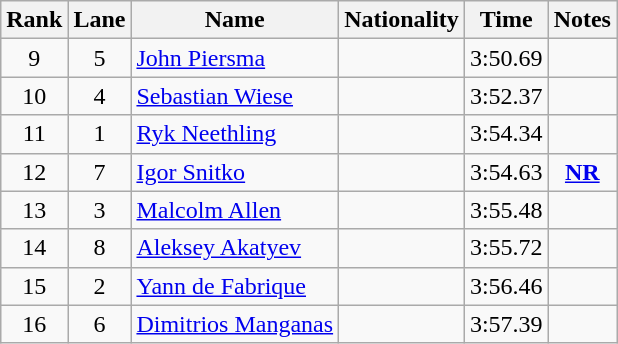<table class="wikitable sortable" style="text-align:center">
<tr>
<th>Rank</th>
<th>Lane</th>
<th>Name</th>
<th>Nationality</th>
<th>Time</th>
<th>Notes</th>
</tr>
<tr>
<td>9</td>
<td>5</td>
<td align=left><a href='#'>John Piersma</a></td>
<td align=left></td>
<td>3:50.69</td>
<td></td>
</tr>
<tr>
<td>10</td>
<td>4</td>
<td align=left><a href='#'>Sebastian Wiese</a></td>
<td align=left></td>
<td>3:52.37</td>
<td></td>
</tr>
<tr>
<td>11</td>
<td>1</td>
<td align=left><a href='#'>Ryk Neethling</a></td>
<td align=left></td>
<td>3:54.34</td>
<td></td>
</tr>
<tr>
<td>12</td>
<td>7</td>
<td align=left><a href='#'>Igor Snitko</a></td>
<td align=left></td>
<td>3:54.63</td>
<td><strong><a href='#'>NR</a></strong></td>
</tr>
<tr>
<td>13</td>
<td>3</td>
<td align=left><a href='#'>Malcolm Allen</a></td>
<td align=left></td>
<td>3:55.48</td>
<td></td>
</tr>
<tr>
<td>14</td>
<td>8</td>
<td align=left><a href='#'>Aleksey Akatyev</a></td>
<td align=left></td>
<td>3:55.72</td>
<td></td>
</tr>
<tr>
<td>15</td>
<td>2</td>
<td align=left><a href='#'>Yann de Fabrique</a></td>
<td align=left></td>
<td>3:56.46</td>
<td></td>
</tr>
<tr>
<td>16</td>
<td>6</td>
<td align=left><a href='#'>Dimitrios Manganas</a></td>
<td align=left></td>
<td>3:57.39</td>
<td></td>
</tr>
</table>
